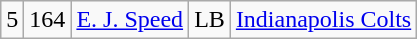<table class="wikitable" style="text-align:center">
<tr>
<td>5</td>
<td>164</td>
<td><a href='#'>E. J. Speed</a></td>
<td>LB</td>
<td><a href='#'>Indianapolis Colts</a></td>
</tr>
</table>
